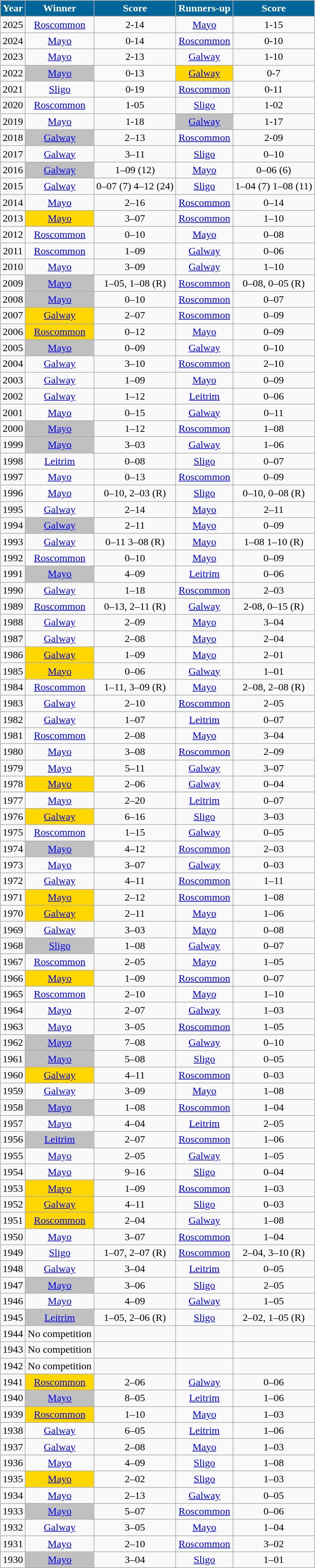<table class="wikitable" style="text-align:center;">
<tr>
<th style="background:#069; color:white;">Year</th>
<th style="background:#069; color:white;">Winner</th>
<th style="background:#069; color:white;">Score</th>
<th style="background:#069; color:white;">Runners-up</th>
<th style="background:#069; color:white;">Score</th>
</tr>
<tr>
<td>2025</td>
<td><a href='#'>Roscommon</a></td>
<td>2-14</td>
<td><a href='#'>Mayo</a></td>
<td>1-15</td>
</tr>
<tr>
<td>2024</td>
<td><a href='#'>Mayo</a></td>
<td>0-14</td>
<td><a href='#'>Roscommon</a></td>
<td>0-10</td>
</tr>
<tr>
<td>2023</td>
<td><a href='#'>Mayo</a></td>
<td>2-13</td>
<td><a href='#'>Galway</a></td>
<td>1-10</td>
</tr>
<tr>
<td>2022</td>
<td bgcolor=silver><a href='#'>Mayo</a></td>
<td>0-13</td>
<td style="background-color:#FFD700"><a href='#'>Galway</a></td>
<td>0-7</td>
</tr>
<tr>
<td>2021</td>
<td><a href='#'>Sligo</a></td>
<td>0-19</td>
<td><a href='#'>Roscommon</a></td>
<td>0-11</td>
</tr>
<tr>
<td>2020</td>
<td><a href='#'>Roscommon</a></td>
<td>1-05</td>
<td><a href='#'>Sligo</a></td>
<td>1-02</td>
</tr>
<tr>
<td>2019</td>
<td><a href='#'>Mayo</a></td>
<td>1-18</td>
<td bgcolor=silver><a href='#'>Galway</a></td>
<td>1-17</td>
</tr>
<tr>
<td>2018</td>
<td bgcolor=silver><a href='#'>Galway</a></td>
<td>2–13</td>
<td><a href='#'>Roscommon</a></td>
<td>2-09</td>
</tr>
<tr>
<td>2017</td>
<td><a href='#'>Galway</a></td>
<td>3–11</td>
<td><a href='#'>Sligo</a></td>
<td>0–10</td>
</tr>
<tr>
<td>2016</td>
<td bgcolor=silver><a href='#'>Galway</a></td>
<td>1–09 (12)</td>
<td><a href='#'>Mayo</a></td>
<td>0–06 (6)</td>
</tr>
<tr>
<td>2015</td>
<td><a href='#'>Galway</a></td>
<td>0–07 (7) 4–12 (24)</td>
<td><a href='#'>Sligo</a></td>
<td>1–04 (7) 1–08 (11)</td>
</tr>
<tr>
<td>2014</td>
<td><a href='#'>Mayo</a></td>
<td>2–16</td>
<td><a href='#'>Roscommon</a></td>
<td>0–14</td>
</tr>
<tr>
<td>2013</td>
<td style="background-color:#FFD700"><a href='#'>Mayo</a></td>
<td>3–07</td>
<td><a href='#'>Roscommon</a></td>
<td>1–10</td>
</tr>
<tr>
<td>2012</td>
<td><a href='#'>Roscommon</a></td>
<td>0–10</td>
<td><a href='#'>Mayo</a></td>
<td>0–08</td>
</tr>
<tr>
<td>2011</td>
<td><a href='#'>Roscommon</a></td>
<td>1–09</td>
<td><a href='#'>Galway</a></td>
<td>0–06</td>
</tr>
<tr>
<td>2010</td>
<td><a href='#'>Mayo</a></td>
<td>3–09</td>
<td><a href='#'>Galway</a></td>
<td>1–10</td>
</tr>
<tr>
<td>2009</td>
<td style="background:silver;"><a href='#'>Mayo</a></td>
<td>1–05, 1–08 (R)</td>
<td><a href='#'>Roscommon</a></td>
<td>0–08, 0–05 (R)</td>
</tr>
<tr>
<td>2008</td>
<td style="background:silver;"><a href='#'>Mayo</a></td>
<td>0–10</td>
<td><a href='#'>Roscommon</a></td>
<td>0–07</td>
</tr>
<tr>
<td>2007</td>
<td style="background-color:#FFD700"><a href='#'>Galway</a></td>
<td>2–07</td>
<td><a href='#'>Roscommon</a></td>
<td>0–09</td>
</tr>
<tr>
<td>2006</td>
<td style="background-color:#FFD700"><a href='#'>Roscommon</a></td>
<td>0–12</td>
<td><a href='#'>Mayo</a></td>
<td>0–09</td>
</tr>
<tr>
<td>2005</td>
<td style="background:silver;"><a href='#'>Mayo</a></td>
<td>0–09</td>
<td><a href='#'>Galway</a></td>
<td>0–10</td>
</tr>
<tr>
<td>2004</td>
<td><a href='#'>Galway</a></td>
<td>3–10</td>
<td><a href='#'>Roscommon</a></td>
<td>2–10</td>
</tr>
<tr>
<td>2003</td>
<td><a href='#'>Galway</a></td>
<td>1–09</td>
<td><a href='#'>Mayo</a></td>
<td>0–09</td>
</tr>
<tr>
<td>2002</td>
<td><a href='#'>Galway</a></td>
<td>1–12</td>
<td><a href='#'>Leitrim</a></td>
<td>0–06</td>
</tr>
<tr>
<td>2001</td>
<td><a href='#'>Mayo</a></td>
<td>0–15</td>
<td><a href='#'>Galway</a></td>
<td>0–11</td>
</tr>
<tr>
<td>2000</td>
<td style="background:silver;"><a href='#'>Mayo</a></td>
<td>1–12</td>
<td><a href='#'>Roscommon</a></td>
<td>1–08</td>
</tr>
<tr>
<td>1999</td>
<td style="background:silver;"><a href='#'>Mayo</a></td>
<td>3–03</td>
<td><a href='#'>Galway</a></td>
<td>1–06</td>
</tr>
<tr>
<td>1998</td>
<td><a href='#'>Leitrim</a></td>
<td>0–08</td>
<td><a href='#'>Sligo</a></td>
<td>0–07</td>
</tr>
<tr>
<td>1997</td>
<td><a href='#'>Mayo</a></td>
<td>0–13</td>
<td><a href='#'>Roscommon</a></td>
<td>0–09</td>
</tr>
<tr>
<td>1996</td>
<td><a href='#'>Mayo</a></td>
<td>0–10, 2–03 (R)</td>
<td><a href='#'>Sligo</a></td>
<td>0–10, 0–08 (R)</td>
</tr>
<tr>
<td>1995</td>
<td><a href='#'>Galway</a></td>
<td>2–14</td>
<td><a href='#'>Mayo</a></td>
<td>2–11</td>
</tr>
<tr>
<td>1994</td>
<td style="background:silver;"><a href='#'>Galway</a></td>
<td>2–11</td>
<td><a href='#'>Mayo</a></td>
<td>0–09</td>
</tr>
<tr>
<td>1993</td>
<td><a href='#'>Galway</a></td>
<td>0–11 3–08 (R)</td>
<td><a href='#'>Mayo</a></td>
<td>1–08 1–10 (R)</td>
</tr>
<tr>
<td>1992</td>
<td><a href='#'>Roscommon</a></td>
<td>0–10</td>
<td><a href='#'>Mayo</a></td>
<td>0–09</td>
</tr>
<tr>
<td>1991</td>
<td style="background:silver;"><a href='#'>Mayo</a></td>
<td>4–09</td>
<td><a href='#'>Leitrim</a></td>
<td>0–06</td>
</tr>
<tr>
<td>1990</td>
<td><a href='#'>Galway</a></td>
<td>1–18</td>
<td><a href='#'>Roscommon</a></td>
<td>2–03</td>
</tr>
<tr>
<td>1989</td>
<td><a href='#'>Roscommon</a></td>
<td>0–13, 2–11 (R)</td>
<td><a href='#'>Galway</a></td>
<td>2-08, 0–15 (R)</td>
</tr>
<tr>
<td>1988</td>
<td><a href='#'>Galway</a></td>
<td>2–09</td>
<td><a href='#'>Mayo</a></td>
<td>3–04</td>
</tr>
<tr>
<td>1987</td>
<td><a href='#'>Galway</a></td>
<td>2–08</td>
<td><a href='#'>Mayo</a></td>
<td>2–04</td>
</tr>
<tr>
<td>1986</td>
<td style="background-color:#FFD700"><a href='#'>Galway</a></td>
<td>1–09</td>
<td><a href='#'>Mayo</a></td>
<td>2–01</td>
</tr>
<tr>
<td>1985</td>
<td style="background-color:#FFD700"><a href='#'>Mayo</a></td>
<td>0–06</td>
<td><a href='#'>Galway</a></td>
<td>1–01</td>
</tr>
<tr>
<td>1984</td>
<td><a href='#'>Roscommon</a></td>
<td>1–11, 3–09 (R)</td>
<td><a href='#'>Mayo</a></td>
<td>2–08, 2–08 (R)</td>
</tr>
<tr>
<td>1983</td>
<td><a href='#'>Galway</a></td>
<td>2–10</td>
<td><a href='#'>Roscommon</a></td>
<td>2–05</td>
</tr>
<tr>
<td>1982</td>
<td><a href='#'>Galway</a></td>
<td>1–07</td>
<td><a href='#'>Leitrim</a></td>
<td>0–07</td>
</tr>
<tr>
<td>1981</td>
<td><a href='#'>Roscommon</a></td>
<td>2–08</td>
<td><a href='#'>Mayo</a></td>
<td>3–04</td>
</tr>
<tr>
<td>1980</td>
<td><a href='#'>Mayo</a></td>
<td>3–08</td>
<td><a href='#'>Roscommon</a></td>
<td>2–09</td>
</tr>
<tr>
<td>1979</td>
<td><a href='#'>Mayo</a></td>
<td>5–11</td>
<td><a href='#'>Galway</a></td>
<td>3–07</td>
</tr>
<tr>
<td>1978</td>
<td style="background-color:#FFD700"><a href='#'>Mayo</a></td>
<td>2–06</td>
<td><a href='#'>Galway</a></td>
<td>0–04</td>
</tr>
<tr>
<td>1977</td>
<td><a href='#'>Mayo</a></td>
<td>2–20</td>
<td><a href='#'>Leitrim</a></td>
<td>0–07</td>
</tr>
<tr>
<td>1976</td>
<td style="background-color:#FFD700"><a href='#'>Galway</a></td>
<td>6–16</td>
<td><a href='#'>Sligo</a></td>
<td>3–03</td>
</tr>
<tr>
<td>1975</td>
<td><a href='#'>Roscommon</a></td>
<td>1–15</td>
<td><a href='#'>Galway</a></td>
<td>0–05</td>
</tr>
<tr>
<td>1974</td>
<td style="background:silver;"><a href='#'>Mayo</a></td>
<td>4–12</td>
<td><a href='#'>Roscommon</a></td>
<td>2–03</td>
</tr>
<tr>
<td>1973</td>
<td><a href='#'>Mayo</a></td>
<td>3–07</td>
<td><a href='#'>Galway</a></td>
<td>0–03</td>
</tr>
<tr>
<td>1972</td>
<td><a href='#'>Galway</a></td>
<td>4–11</td>
<td><a href='#'>Roscommon</a></td>
<td>1–11</td>
</tr>
<tr>
<td>1971</td>
<td style="background-color:#FFD700"><a href='#'>Mayo</a></td>
<td>2–12</td>
<td><a href='#'>Roscommon</a></td>
<td>1–08</td>
</tr>
<tr>
<td>1970</td>
<td style="background-color:#FFD700"><a href='#'>Galway</a></td>
<td>2–11</td>
<td><a href='#'>Mayo</a></td>
<td>1–06</td>
</tr>
<tr>
<td>1969</td>
<td><a href='#'>Galway</a></td>
<td>3–03</td>
<td><a href='#'>Mayo</a></td>
<td>0–08</td>
</tr>
<tr>
<td>1968</td>
<td style="background:silver;"><a href='#'>Sligo</a></td>
<td>1–08</td>
<td><a href='#'>Galway</a></td>
<td>0–07</td>
</tr>
<tr>
<td>1967</td>
<td><a href='#'>Roscommon</a></td>
<td>2–05</td>
<td><a href='#'>Mayo</a></td>
<td>1–05</td>
</tr>
<tr>
<td>1966</td>
<td style="background-color:#FFD700"><a href='#'>Mayo</a></td>
<td>1–09</td>
<td><a href='#'>Roscommon</a></td>
<td>0–07</td>
</tr>
<tr>
<td>1965</td>
<td><a href='#'>Roscommon</a></td>
<td>2–10</td>
<td><a href='#'>Mayo</a></td>
<td>1–10</td>
</tr>
<tr>
<td>1964</td>
<td><a href='#'>Mayo</a></td>
<td>2–07</td>
<td><a href='#'>Galway</a></td>
<td>1–03</td>
</tr>
<tr>
<td>1963</td>
<td><a href='#'>Mayo</a></td>
<td>3–05</td>
<td><a href='#'>Roscommon</a></td>
<td>1–05</td>
</tr>
<tr>
<td>1962</td>
<td style="background:silver;"><a href='#'>Mayo</a></td>
<td>7–08</td>
<td><a href='#'>Galway</a></td>
<td>0–10</td>
</tr>
<tr>
<td>1961</td>
<td style="background:silver;"><a href='#'>Mayo</a></td>
<td>5–08</td>
<td><a href='#'>Sligo</a></td>
<td>0–05</td>
</tr>
<tr>
<td>1960</td>
<td style="background-color:#FFD700"><a href='#'>Galway</a></td>
<td>4–11</td>
<td><a href='#'>Roscommon</a></td>
<td>0–03</td>
</tr>
<tr>
<td>1959</td>
<td><a href='#'>Galway</a></td>
<td>3–09</td>
<td><a href='#'>Mayo</a></td>
<td>1–08</td>
</tr>
<tr>
<td>1958</td>
<td style="background:silver;"><a href='#'>Mayo</a></td>
<td>1–08</td>
<td><a href='#'>Roscommon</a></td>
<td>1–04</td>
</tr>
<tr>
<td>1957</td>
<td><a href='#'>Mayo</a></td>
<td>4–04</td>
<td><a href='#'>Leitrim</a></td>
<td>2–05</td>
</tr>
<tr>
<td>1956</td>
<td style="background:silver;"><a href='#'>Leitrim</a></td>
<td>2–07</td>
<td><a href='#'>Roscommon</a></td>
<td>1–06</td>
</tr>
<tr>
<td>1955</td>
<td><a href='#'>Mayo</a></td>
<td>2–05</td>
<td><a href='#'>Galway</a></td>
<td>1–05</td>
</tr>
<tr>
<td>1954</td>
<td><a href='#'>Mayo</a></td>
<td>9–16</td>
<td><a href='#'>Sligo</a></td>
<td>0–04</td>
</tr>
<tr>
<td>1953</td>
<td style="background-color:#FFD700"><a href='#'>Mayo</a></td>
<td>1–09</td>
<td><a href='#'>Roscommon</a></td>
<td>1–03</td>
</tr>
<tr>
<td>1952</td>
<td style="background-color:#FFD700"><a href='#'>Galway</a></td>
<td>4–11</td>
<td><a href='#'>Sligo</a></td>
<td>0–03</td>
</tr>
<tr>
<td>1951</td>
<td style="background-color:#FFD700"><a href='#'>Roscommon</a></td>
<td>2–04</td>
<td><a href='#'>Galway</a></td>
<td>1–08</td>
</tr>
<tr>
<td>1950</td>
<td><a href='#'>Mayo</a></td>
<td>3–07</td>
<td><a href='#'>Roscommon</a></td>
<td>1–04</td>
</tr>
<tr>
<td>1949</td>
<td><a href='#'>Sligo</a></td>
<td>1–07, 2–07 (R)</td>
<td><a href='#'>Roscommon</a></td>
<td>2–04, 3–10 (R)</td>
</tr>
<tr>
<td>1948</td>
<td><a href='#'>Galway</a></td>
<td>3–04</td>
<td><a href='#'>Leitrim</a></td>
<td>0–05</td>
</tr>
<tr>
<td>1947</td>
<td style="background:silver;"><a href='#'>Mayo</a></td>
<td>3–06</td>
<td><a href='#'>Sligo</a></td>
<td>2–05</td>
</tr>
<tr>
<td>1946</td>
<td><a href='#'>Mayo</a></td>
<td>4–09</td>
<td><a href='#'>Galway</a></td>
<td>1–05</td>
</tr>
<tr>
<td>1945</td>
<td style="background:silver;"><a href='#'>Leitrim</a></td>
<td>1–05, 2–06 (R)</td>
<td><a href='#'>Sligo</a></td>
<td>2–02, 1–05 (R)</td>
</tr>
<tr>
<td>1944</td>
<td>No competition</td>
<td></td>
<td></td>
<td></td>
</tr>
<tr>
<td>1943</td>
<td>No competition</td>
<td></td>
<td></td>
<td></td>
</tr>
<tr>
<td>1942</td>
<td>No competition</td>
<td></td>
<td></td>
<td></td>
</tr>
<tr>
<td>1941</td>
<td style="background-color:#FFD700"><a href='#'>Roscommon</a></td>
<td>2–06</td>
<td><a href='#'>Galway</a></td>
<td>0–06</td>
</tr>
<tr>
<td>1940</td>
<td style="background:silver;"><a href='#'>Mayo</a></td>
<td>8–05</td>
<td><a href='#'>Leitrim</a></td>
<td>1–06</td>
</tr>
<tr>
<td>1939</td>
<td style="background-color:#FFD700"><a href='#'>Roscommon</a></td>
<td>1–10</td>
<td><a href='#'>Mayo</a></td>
<td>1–03</td>
</tr>
<tr>
<td>1938</td>
<td><a href='#'>Galway</a></td>
<td>6–05</td>
<td><a href='#'>Leitrim</a></td>
<td>1–06</td>
</tr>
<tr>
<td>1937</td>
<td><a href='#'>Galway</a></td>
<td>2–08</td>
<td><a href='#'>Mayo</a></td>
<td>1–03</td>
</tr>
<tr>
<td>1936</td>
<td><a href='#'>Mayo</a></td>
<td>4–09</td>
<td><a href='#'>Sligo</a></td>
<td>1–08</td>
</tr>
<tr>
<td>1935</td>
<td style="background-color:#FFD700"><a href='#'>Mayo</a></td>
<td>2–02</td>
<td><a href='#'>Sligo</a></td>
<td>1–03</td>
</tr>
<tr>
<td>1934</td>
<td><a href='#'>Mayo</a></td>
<td>2–13</td>
<td><a href='#'>Galway</a></td>
<td>0–05</td>
</tr>
<tr>
<td>1933</td>
<td style="background:silver;"><a href='#'>Mayo</a></td>
<td>5–07</td>
<td><a href='#'>Roscommon</a></td>
<td>0–06</td>
</tr>
<tr>
<td>1932</td>
<td><a href='#'>Galway</a></td>
<td>3–05</td>
<td><a href='#'>Mayo</a></td>
<td>1–04</td>
</tr>
<tr>
<td>1931</td>
<td><a href='#'>Mayo</a></td>
<td>2–10</td>
<td><a href='#'>Roscommon</a></td>
<td>3–02</td>
</tr>
<tr>
<td>1930</td>
<td style="background:silver;"><a href='#'>Mayo</a></td>
<td>3–04</td>
<td><a href='#'>Sligo</a></td>
<td>1–01</td>
</tr>
</table>
